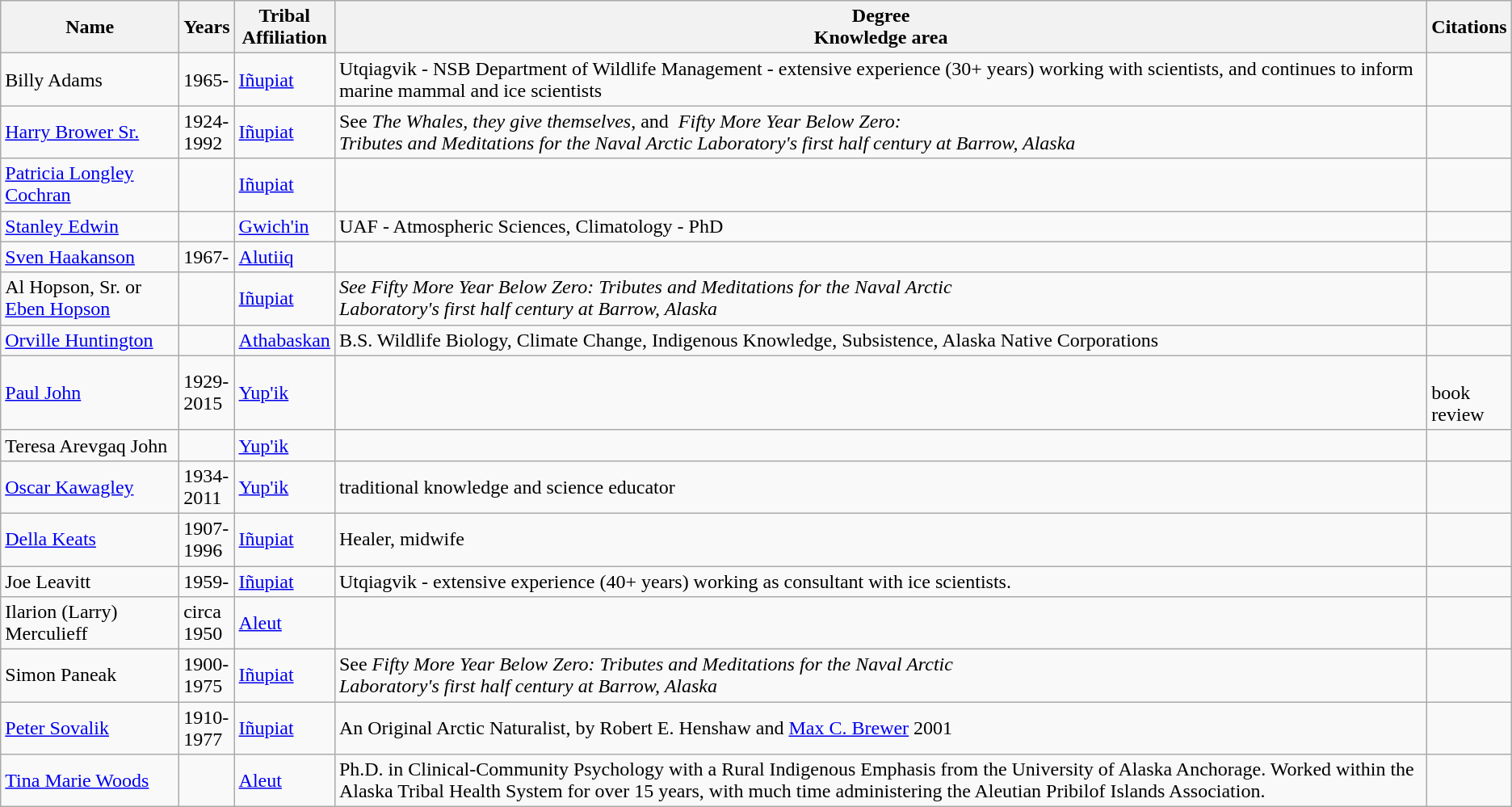<table class="wikitable sortable">
<tr>
<th>Name</th>
<th width=15em>Years</th>
<th>Tribal<br>Affiliation</th>
<th>Degree<br>Knowledge area</th>
<th width=18em>Citations</th>
</tr>
<tr>
<td>Billy Adams</td>
<td>1965-</td>
<td><a href='#'>Iñupiat</a></td>
<td>Utqiagvik - NSB Department of Wildlife Management - extensive experience (30+ years) working with scientists, and continues to inform marine mammal and ice scientists</td>
<td></td>
</tr>
<tr>
<td><a href='#'>Harry Brower Sr.</a></td>
<td>1924-1992</td>
<td><a href='#'>Iñupiat</a></td>
<td>See <em>The Whales, they give themselves</em>, and  <em>Fifty More Year Below Zero:</em><br><em>Tributes and Meditations for the Naval Arctic Laboratory's first half century at Barrow, Alaska</em></td>
<td></td>
</tr>
<tr>
<td><a href='#'>Patricia Longley Cochran</a></td>
<td></td>
<td><a href='#'>Iñupiat</a></td>
<td></td>
<td></td>
</tr>
<tr>
<td><a href='#'>Stanley Edwin</a></td>
<td></td>
<td><a href='#'>Gwich'in</a></td>
<td>UAF - Atmospheric Sciences, Climatology - PhD</td>
<td></td>
</tr>
<tr>
<td><a href='#'>Sven Haakanson</a></td>
<td>1967-</td>
<td><a href='#'>Alutiiq</a></td>
<td></td>
<td></td>
</tr>
<tr>
<td>Al Hopson, Sr. or <a href='#'>Eben Hopson</a></td>
<td></td>
<td><a href='#'>Iñupiat</a></td>
<td><em>See Fifty More Year Below Zero: Tributes and Meditations for the Naval Arctic</em><br><em>Laboratory's first half century at Barrow, Alaska</em></td>
<td></td>
</tr>
<tr>
<td><a href='#'>Orville Huntington</a></td>
<td></td>
<td><a href='#'>Athabaskan</a></td>
<td>B.S. Wildlife Biology, Climate Change, Indigenous Knowledge, Subsistence, Alaska Native Corporations</td>
<td></td>
</tr>
<tr>
<td><a href='#'>Paul John</a></td>
<td>1929-2015</td>
<td><a href='#'>Yup'ik</a></td>
<td></td>
<td><br>book review</td>
</tr>
<tr>
<td>Teresa Arevgaq John</td>
<td></td>
<td><a href='#'>Yup'ik</a></td>
<td></td>
<td></td>
</tr>
<tr>
<td><a href='#'>Oscar Kawagley</a></td>
<td>1934-2011</td>
<td><a href='#'>Yup'ik</a></td>
<td>traditional knowledge and science educator</td>
<td></td>
</tr>
<tr>
<td><a href='#'>Della Keats</a></td>
<td>1907-1996</td>
<td><a href='#'>Iñupiat</a></td>
<td>Healer, midwife</td>
<td></td>
</tr>
<tr>
<td>Joe Leavitt</td>
<td>1959-</td>
<td><a href='#'>Iñupiat</a></td>
<td>Utqiagvik - extensive experience (40+ years) working as consultant with ice scientists.</td>
<td></td>
</tr>
<tr>
<td>Ilarion (Larry) Merculieff</td>
<td>circa 1950</td>
<td><a href='#'>Aleut</a></td>
<td></td>
<td></td>
</tr>
<tr>
<td>Simon Paneak</td>
<td>1900-1975</td>
<td><a href='#'>Iñupiat</a></td>
<td>See <em>Fifty More Year Below Zero: Tributes and Meditations for the Naval Arctic</em><br><em>Laboratory's first half century at Barrow, Alaska</em></td>
<td></td>
</tr>
<tr>
<td><a href='#'>Peter Sovalik</a></td>
<td>1910-1977</td>
<td><a href='#'>Iñupiat</a></td>
<td>An Original Arctic Naturalist, by Robert E. Henshaw and <a href='#'>Max C. Brewer</a> 2001</td>
<td></td>
</tr>
<tr>
<td><a href='#'>Tina Marie Woods</a></td>
<td></td>
<td><a href='#'>Aleut</a></td>
<td>Ph.D. in Clinical-Community Psychology with a Rural Indigenous Emphasis from the University of Alaska Anchorage. Worked within the Alaska Tribal Health System for over 15 years, with much time administering the Aleutian Pribilof Islands Association.</td>
<td></td>
</tr>
</table>
